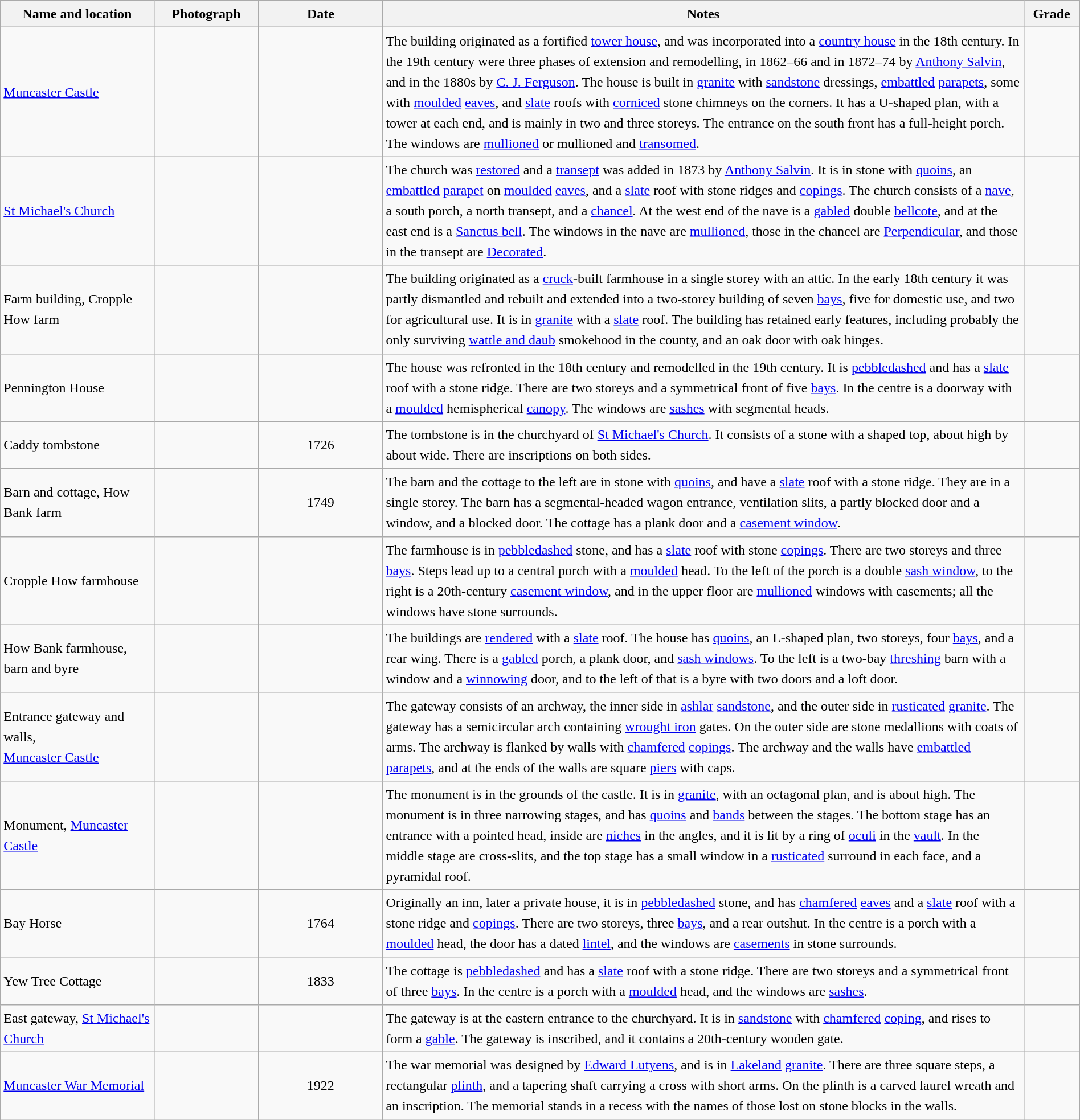<table class="wikitable sortable plainrowheaders" style="width:100%; border:0; text-align:left; line-height:150%;">
<tr>
<th scope="col"  style="width:150px">Name and location</th>
<th scope="col"  style="width:100px" class="unsortable">Photograph</th>
<th scope="col"  style="width:120px">Date</th>
<th scope="col"  style="width:650px" class="unsortable">Notes</th>
<th scope="col"  style="width:50px">Grade</th>
</tr>
<tr>
<td><a href='#'>Muncaster Castle</a><br><small></small></td>
<td></td>
<td align="center"></td>
<td>The building originated as a fortified <a href='#'>tower house</a>, and was incorporated into a <a href='#'>country house</a> in the 18th century.  In the 19th century were three phases of extension and remodelling, in 1862–66 and in 1872–74 by <a href='#'>Anthony Salvin</a>, and in the 1880s by <a href='#'>C. J. Ferguson</a>.  The house is built in <a href='#'>granite</a> with <a href='#'>sandstone</a> dressings, <a href='#'>embattled</a> <a href='#'>parapets</a>, some with <a href='#'>moulded</a> <a href='#'>eaves</a>, and <a href='#'>slate</a> roofs with <a href='#'>corniced</a> stone chimneys on the corners.  It has a U-shaped plan, with a tower at each end, and is mainly in two and three storeys.  The entrance on the south front has a full-height porch.  The windows are <a href='#'>mullioned</a> or mullioned and <a href='#'>transomed</a>.</td>
<td align="center" ></td>
</tr>
<tr>
<td><a href='#'>St Michael's Church</a><br><small></small></td>
<td></td>
<td align="center"></td>
<td>The church was <a href='#'>restored</a> and a <a href='#'>transept</a> was added in 1873 by <a href='#'>Anthony Salvin</a>.  It is in stone with <a href='#'>quoins</a>, an <a href='#'>embattled</a> <a href='#'>parapet</a> on <a href='#'>moulded</a> <a href='#'>eaves</a>, and a <a href='#'>slate</a> roof with stone ridges and <a href='#'>copings</a>.  The church consists of a <a href='#'>nave</a>, a south porch, a north transept, and a <a href='#'>chancel</a>.  At the west end of the nave is a <a href='#'>gabled</a> double <a href='#'>bellcote</a>, and at the east end is a <a href='#'>Sanctus bell</a>.  The windows in the nave are <a href='#'>mullioned</a>, those in the chancel are <a href='#'>Perpendicular</a>, and those in the transept are <a href='#'>Decorated</a>.</td>
<td align="center" ></td>
</tr>
<tr>
<td>Farm building, Cropple How farm<br><small></small></td>
<td></td>
<td align="center"></td>
<td>The building originated as a <a href='#'>cruck</a>-built farmhouse in a single storey with an attic.  In the early 18th century it was partly dismantled and rebuilt and extended into a two-storey building of seven <a href='#'>bays</a>, five for domestic use, and two for agricultural use.  It is in <a href='#'>granite</a> with a <a href='#'>slate</a> roof.  The building has retained early features, including probably the only surviving <a href='#'>wattle and daub</a> smokehood in the county, and an oak door with oak hinges.</td>
<td align="center" ></td>
</tr>
<tr>
<td>Pennington House<br><small></small></td>
<td></td>
<td align="center"></td>
<td>The house was refronted in the 18th century and remodelled in the 19th century.  It is <a href='#'>pebbledashed</a> and has a <a href='#'>slate</a> roof with a stone ridge.  There are two storeys and a symmetrical front of five <a href='#'>bays</a>.  In the centre is a doorway with a <a href='#'>moulded</a> hemispherical <a href='#'>canopy</a>.  The windows are <a href='#'>sashes</a> with segmental heads.</td>
<td align="center" ></td>
</tr>
<tr>
<td>Caddy tombstone<br><small></small></td>
<td></td>
<td align="center">1726</td>
<td>The tombstone is in the churchyard of <a href='#'>St Michael's Church</a>.  It consists of a stone with a shaped top, about  high by about  wide.  There are inscriptions on both sides.</td>
<td align="center" ></td>
</tr>
<tr>
<td>Barn and cottage, How Bank farm<br><small></small></td>
<td></td>
<td align="center">1749</td>
<td>The barn and the cottage to the left are in stone with <a href='#'>quoins</a>, and have a <a href='#'>slate</a> roof with a stone ridge.  They are in a single storey.  The barn has a segmental-headed wagon entrance, ventilation slits, a partly blocked door and a window, and a blocked door.  The cottage has a plank door and a <a href='#'>casement window</a>.</td>
<td align="center" ></td>
</tr>
<tr>
<td>Cropple How farmhouse<br><small></small></td>
<td></td>
<td align="center"></td>
<td>The farmhouse is in <a href='#'>pebbledashed</a> stone, and has a <a href='#'>slate</a> roof with stone <a href='#'>copings</a>.  There are two storeys and three <a href='#'>bays</a>.  Steps lead up to a central porch with a <a href='#'>moulded</a> head.  To the left of the porch is a double <a href='#'>sash window</a>, to the right is a 20th-century <a href='#'>casement window</a>, and in the upper floor are <a href='#'>mullioned</a> windows with casements; all the windows have stone surrounds.</td>
<td align="center" ></td>
</tr>
<tr>
<td>How Bank farmhouse, barn and byre<br><small></small></td>
<td></td>
<td align="center"></td>
<td>The buildings are <a href='#'>rendered</a> with a <a href='#'>slate</a> roof.  The house has <a href='#'>quoins</a>, an L-shaped plan, two storeys, four <a href='#'>bays</a>, and a rear wing.  There is a <a href='#'>gabled</a> porch, a plank door, and <a href='#'>sash windows</a>.  To the left is a two-bay <a href='#'>threshing</a> barn with a window and a <a href='#'>winnowing</a> door, and to the left of that is a byre with two doors and a loft door.</td>
<td align="center" ></td>
</tr>
<tr>
<td>Entrance gateway and walls,<br><a href='#'>Muncaster Castle</a><br><small></small></td>
<td></td>
<td align="center"></td>
<td>The gateway consists of an archway, the inner side in <a href='#'>ashlar</a> <a href='#'>sandstone</a>, and the outer side in <a href='#'>rusticated</a> <a href='#'>granite</a>.  The gateway has a semicircular arch containing <a href='#'>wrought iron</a> gates.  On the outer side are stone medallions with coats of arms.  The archway is flanked by walls with <a href='#'>chamfered</a> <a href='#'>copings</a>.  The archway and the walls have <a href='#'>embattled</a> <a href='#'>parapets</a>, and at the ends of the walls are square <a href='#'>piers</a> with caps.</td>
<td align="center" ></td>
</tr>
<tr>
<td>Monument, <a href='#'>Muncaster Castle</a><br><small></small></td>
<td></td>
<td align="center"></td>
<td>The monument is in the grounds of the castle.  It is in <a href='#'>granite</a>, with an octagonal plan, and is about  high.  The monument is in three narrowing stages, and has <a href='#'>quoins</a> and <a href='#'>bands</a> between the stages.  The bottom stage has an entrance with a pointed head, inside are <a href='#'>niches</a> in the angles, and it is lit by a ring of <a href='#'>oculi</a> in the <a href='#'>vault</a>.  In the middle stage are cross-slits, and the top stage has a small window in a <a href='#'>rusticated</a> surround in each face, and a pyramidal roof.</td>
<td align="center" ></td>
</tr>
<tr>
<td>Bay Horse<br><small></small></td>
<td></td>
<td align="center">1764</td>
<td>Originally an inn, later a private house, it is in <a href='#'>pebbledashed</a> stone, and has <a href='#'>chamfered</a> <a href='#'>eaves</a> and a <a href='#'>slate</a> roof with a stone ridge and <a href='#'>copings</a>.  There are two storeys, three <a href='#'>bays</a>, and a rear outshut.  In the centre is a porch with a <a href='#'>moulded</a> head, the door has a dated <a href='#'>lintel</a>, and the windows are <a href='#'>casements</a> in stone surrounds.</td>
<td align="center" ></td>
</tr>
<tr>
<td>Yew Tree Cottage<br><small></small></td>
<td></td>
<td align="center">1833</td>
<td>The cottage is <a href='#'>pebbledashed</a> and has a <a href='#'>slate</a> roof with a stone ridge.  There are two storeys and a symmetrical front of three <a href='#'>bays</a>.  In the centre is a porch with a <a href='#'>moulded</a> head, and the windows are <a href='#'>sashes</a>.</td>
<td align="center" ></td>
</tr>
<tr>
<td>East gateway, <a href='#'>St Michael's Church</a><br><small></small></td>
<td></td>
<td align="center"></td>
<td>The gateway is at the eastern entrance to the churchyard.  It is in <a href='#'>sandstone</a> with <a href='#'>chamfered</a> <a href='#'>coping</a>, and rises to form a <a href='#'>gable</a>.  The gateway is inscribed, and it contains a 20th-century wooden gate.</td>
<td align="center" ></td>
</tr>
<tr>
<td><a href='#'>Muncaster War Memorial</a><br><small></small></td>
<td></td>
<td align="center">1922</td>
<td>The war memorial was designed by <a href='#'>Edward Lutyens</a>, and is in <a href='#'>Lakeland</a> <a href='#'>granite</a>.  There are three square steps, a rectangular <a href='#'>plinth</a>, and a tapering shaft carrying a cross with short arms.  On the plinth is a carved laurel wreath and an inscription.  The memorial stands in a recess with the names of those lost on stone blocks in the walls.</td>
<td align="center" ></td>
</tr>
<tr>
</tr>
</table>
